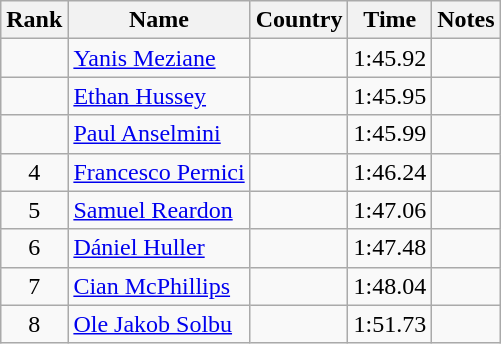<table class="wikitable sortable" style="text-align:center">
<tr>
<th>Rank</th>
<th>Name</th>
<th>Country</th>
<th>Time</th>
<th>Notes</th>
</tr>
<tr>
<td></td>
<td align=left><a href='#'>Yanis Meziane</a></td>
<td align=left></td>
<td>1:45.92</td>
<td></td>
</tr>
<tr>
<td></td>
<td align=left><a href='#'>Ethan Hussey</a></td>
<td align=left></td>
<td>1:45.95</td>
<td></td>
</tr>
<tr>
<td></td>
<td align=left><a href='#'>Paul Anselmini</a></td>
<td align=left></td>
<td>1:45.99</td>
<td></td>
</tr>
<tr>
<td>4</td>
<td align=left><a href='#'>Francesco Pernici</a></td>
<td align=left></td>
<td>1:46.24</td>
<td></td>
</tr>
<tr>
<td>5</td>
<td align=left><a href='#'>Samuel Reardon</a></td>
<td align=left></td>
<td>1:47.06</td>
<td></td>
</tr>
<tr>
<td>6</td>
<td align=left><a href='#'>Dániel Huller</a></td>
<td align=left></td>
<td>1:47.48</td>
<td></td>
</tr>
<tr>
<td>7</td>
<td align=left><a href='#'>Cian McPhillips</a></td>
<td align=left></td>
<td>1:48.04</td>
<td></td>
</tr>
<tr>
<td>8</td>
<td align=left><a href='#'>Ole Jakob Solbu</a></td>
<td align=left></td>
<td>1:51.73</td>
<td></td>
</tr>
</table>
